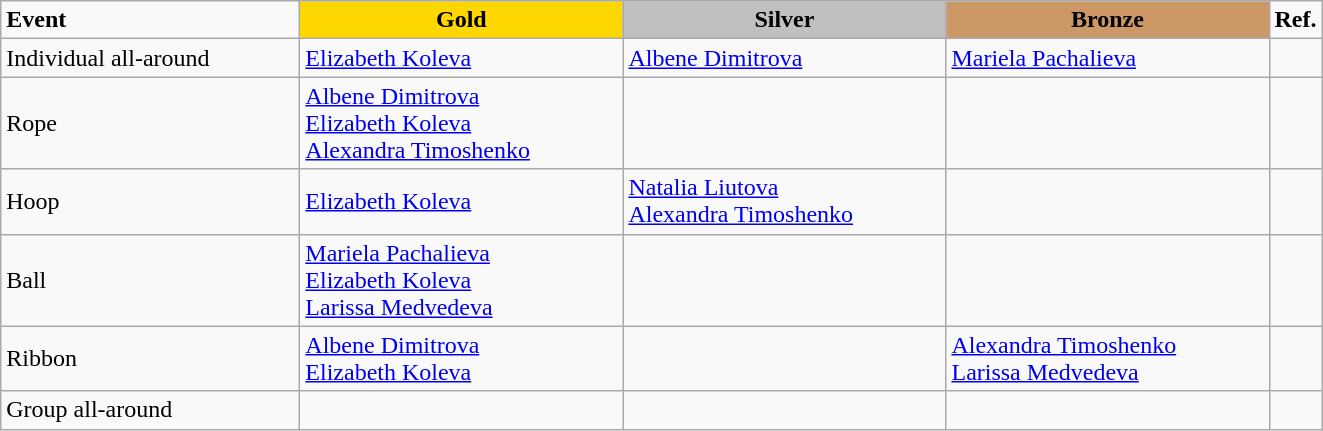<table class="wikitable">
<tr>
<td style="width:12em;"><strong>Event</strong></td>
<td style="text-align:center; background:gold; width:13em;"><strong>Gold</strong></td>
<td style="text-align:center; background:silver; width:13em;"><strong>Silver</strong></td>
<td style="text-align:center; background:#c96; width:13em;"><strong>Bronze</strong></td>
<td style="width:1em;"><strong>Ref.</strong></td>
</tr>
<tr>
<td>Individual all-around</td>
<td> <a href='#'>Elizabeth Koleva</a></td>
<td> <a href='#'>Albene Dimitrova</a></td>
<td> <a href='#'>Mariela Pachalieva</a></td>
<td></td>
</tr>
<tr>
<td>Rope</td>
<td> <a href='#'>Albene Dimitrova</a><br> <a href='#'>Elizabeth Koleva</a><br> <a href='#'>Alexandra Timoshenko</a></td>
<td></td>
<td></td>
<td></td>
</tr>
<tr>
<td>Hoop</td>
<td> <a href='#'>Elizabeth Koleva</a></td>
<td> <a href='#'>Natalia Liutova</a><br> <a href='#'>Alexandra Timoshenko</a></td>
<td></td>
<td></td>
</tr>
<tr>
<td>Ball</td>
<td> <a href='#'>Mariela Pachalieva</a><br> <a href='#'>Elizabeth Koleva</a><br> <a href='#'>Larissa Medvedeva</a></td>
<td></td>
<td></td>
<td></td>
</tr>
<tr>
<td>Ribbon</td>
<td> <a href='#'>Albene Dimitrova</a><br> <a href='#'>Elizabeth Koleva</a></td>
<td></td>
<td> <a href='#'>Alexandra Timoshenko</a><br> <a href='#'>Larissa Medvedeva</a></td>
<td></td>
</tr>
<tr>
<td>Group all-around</td>
<td></td>
<td></td>
<td></td>
<td></td>
</tr>
</table>
